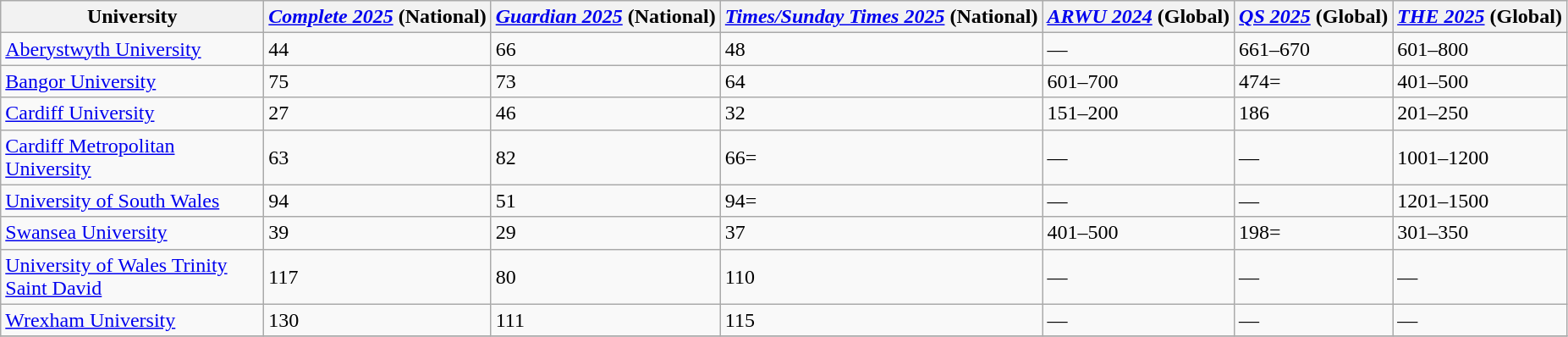<table class="wikitable sortable" style="text-align: left;">
<tr>
<th width=200px>University</th>
<th data-sort-type="number"><em><a href='#'>Complete 2025</a></em> (National)</th>
<th data-sort-type="number"><em><a href='#'>Guardian 2025</a></em> (National)</th>
<th data-sort-type="number"><em><a href='#'>Times/Sunday Times 2025</a></em> (National)</th>
<th data-sort-type="number"><em><a href='#'>ARWU 2024</a></em> (Global)</th>
<th data-sort-type="number"><em><a href='#'>QS 2025</a></em> (Global)</th>
<th data-sort-type="number"><em><a href='#'>THE 2025</a></em> (Global)</th>
</tr>
<tr>
<td><a href='#'>Aberystwyth University</a></td>
<td>44</td>
<td>66</td>
<td>48</td>
<td data-sort-value=3001>—</td>
<td data-sort-value=651>661–670</td>
<td data-sort-value=501>601–800</td>
</tr>
<tr>
<td><a href='#'>Bangor University</a></td>
<td>75</td>
<td>73</td>
<td>64</td>
<td data-sort-value=601>601–700</td>
<td>474=</td>
<td data-sort-value=401>401–500</td>
</tr>
<tr>
<td><a href='#'>Cardiff University</a></td>
<td>27</td>
<td>46</td>
<td>32</td>
<td data-sort-value=151>151–200</td>
<td>186</td>
<td data-sort-value=201>201–250</td>
</tr>
<tr>
<td><a href='#'>Cardiff Metropolitan University</a></td>
<td>63</td>
<td>82</td>
<td>66=</td>
<td data-sort-value=3001>—</td>
<td data-sort-value=3001>—</td>
<td data-sort-value=1001>1001–1200</td>
</tr>
<tr>
<td><a href='#'>University of South Wales</a></td>
<td>94</td>
<td>51</td>
<td>94=</td>
<td data-sort-value=3001>—</td>
<td data-sort-value=3001>—</td>
<td data-sort-value=1001>1201–1500</td>
</tr>
<tr>
<td><a href='#'>Swansea University</a></td>
<td>39</td>
<td>29</td>
<td>37</td>
<td data-sort-value=401>401–500</td>
<td>198=</td>
<td data-sort-value=251>301–350</td>
</tr>
<tr>
<td><a href='#'>University of Wales Trinity Saint David</a></td>
<td>117</td>
<td>80</td>
<td>110</td>
<td data-sort-value=3001>—</td>
<td data-sort-value=3001>—</td>
<td data-sort-value=3001>—</td>
</tr>
<tr>
<td><a href='#'>Wrexham University</a></td>
<td>130</td>
<td>111</td>
<td>115</td>
<td data-sort-value=3001>—</td>
<td data-sort-value=3001>—</td>
<td data-sort-value=3001>—</td>
</tr>
<tr>
</tr>
</table>
